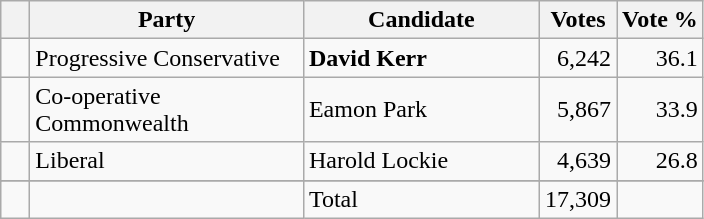<table class="wikitable">
<tr>
<th></th>
<th scope="col" width="175">Party</th>
<th scope="col" width="150">Candidate</th>
<th>Votes</th>
<th>Vote %</th>
</tr>
<tr>
<td>   </td>
<td>Progressive Conservative</td>
<td><strong>David Kerr</strong></td>
<td align=right>6,242</td>
<td align=right>36.1</td>
</tr>
<tr |>
<td>   </td>
<td>Co-operative Commonwealth</td>
<td>Eamon Park</td>
<td align=right>5,867</td>
<td align=right>33.9</td>
</tr>
<tr |>
<td>   </td>
<td>Liberal</td>
<td>Harold Lockie</td>
<td align=right>4,639</td>
<td align=right>26.8</td>
</tr>
<tr |>
</tr>
<tr>
<td></td>
<td></td>
<td>Total</td>
<td align=right>17,309</td>
<td></td>
</tr>
</table>
